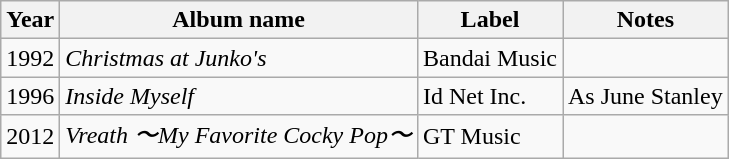<table class="wikitable">
<tr>
<th>Year</th>
<th>Album name</th>
<th>Label</th>
<th>Notes</th>
</tr>
<tr>
<td>1992</td>
<td><em>Christmas at Junko's</em></td>
<td>Bandai Music</td>
<td></td>
</tr>
<tr>
<td>1996</td>
<td><em>Inside Myself</em></td>
<td>Id Net Inc.</td>
<td>As June Stanley</td>
</tr>
<tr>
<td>2012</td>
<td><em>Vreath 〜My Favorite Cocky Pop〜</em></td>
<td>GT Music</td>
<td></td>
</tr>
</table>
